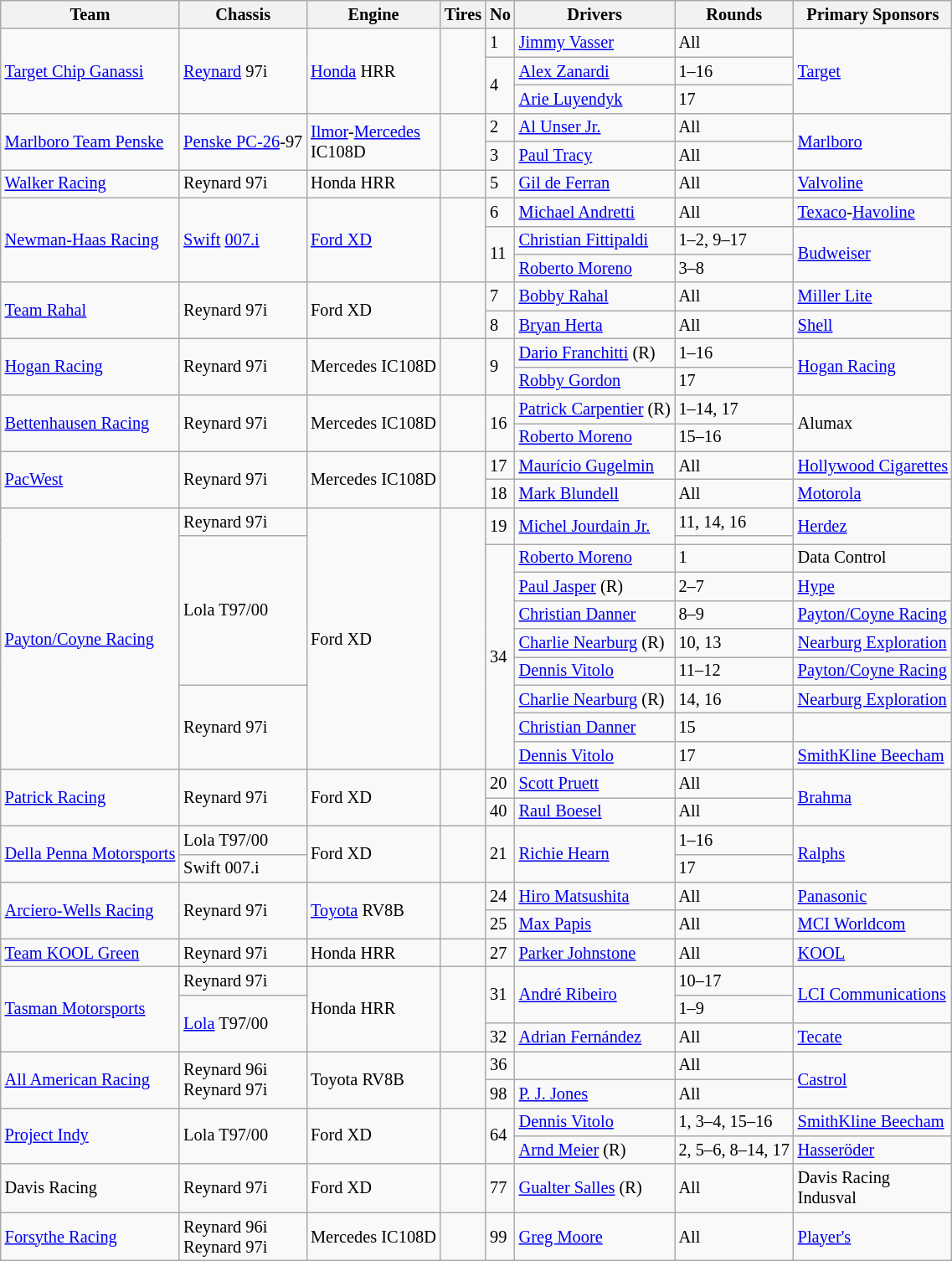<table class="wikitable" style="font-size: 85%;">
<tr>
<th>Team</th>
<th>Chassis</th>
<th>Engine</th>
<th>Tires</th>
<th>No</th>
<th>Drivers</th>
<th>Rounds</th>
<th>Primary Sponsors</th>
</tr>
<tr>
<td rowspan=3> <a href='#'>Target Chip Ganassi</a></td>
<td rowspan=3><a href='#'>Reynard</a> 97i</td>
<td rowspan=3><a href='#'>Honda</a> HRR</td>
<td rowspan=3 align="center"></td>
<td>1</td>
<td> <a href='#'>Jimmy Vasser</a></td>
<td>All</td>
<td rowspan=3><a href='#'>Target</a></td>
</tr>
<tr>
<td rowspan=2>4</td>
<td> <a href='#'>Alex Zanardi</a></td>
<td>1–16</td>
</tr>
<tr>
<td> <a href='#'>Arie Luyendyk</a></td>
<td>17</td>
</tr>
<tr>
<td rowspan=2> <a href='#'>Marlboro Team Penske</a></td>
<td rowspan=2><a href='#'>Penske PC-26</a>-97</td>
<td rowspan=2><a href='#'>Ilmor</a>-<a href='#'>Mercedes</a><br>IC108D</td>
<td rowspan=2 align="center"></td>
<td>2</td>
<td> <a href='#'>Al Unser Jr.</a></td>
<td>All</td>
<td rowspan=2><a href='#'>Marlboro</a></td>
</tr>
<tr>
<td>3</td>
<td> <a href='#'>Paul Tracy</a></td>
<td>All</td>
</tr>
<tr>
<td> <a href='#'>Walker Racing</a></td>
<td>Reynard 97i</td>
<td>Honda HRR</td>
<td align="center"></td>
<td>5</td>
<td> <a href='#'>Gil de Ferran</a></td>
<td>All</td>
<td><a href='#'>Valvoline</a></td>
</tr>
<tr>
<td rowspan=3> <a href='#'>Newman-Haas Racing</a></td>
<td rowspan=3><a href='#'>Swift</a> <a href='#'>007.i</a></td>
<td rowspan=3><a href='#'>Ford XD</a></td>
<td rowspan=3 align="center"></td>
<td>6</td>
<td> <a href='#'>Michael Andretti</a></td>
<td>All</td>
<td><a href='#'>Texaco</a>-<a href='#'>Havoline</a></td>
</tr>
<tr>
<td rowspan=2>11</td>
<td> <a href='#'>Christian Fittipaldi</a></td>
<td>1–2, 9–17</td>
<td rowspan=2><a href='#'>Budweiser</a></td>
</tr>
<tr>
<td> <a href='#'>Roberto Moreno</a></td>
<td>3–8</td>
</tr>
<tr>
<td rowspan=2> <a href='#'>Team Rahal</a></td>
<td rowspan=2>Reynard 97i</td>
<td rowspan=2>Ford XD</td>
<td rowspan=2 align="center"></td>
<td>7</td>
<td> <a href='#'>Bobby Rahal</a></td>
<td>All</td>
<td><a href='#'>Miller Lite</a></td>
</tr>
<tr>
<td>8</td>
<td> <a href='#'>Bryan Herta</a></td>
<td>All</td>
<td><a href='#'>Shell</a></td>
</tr>
<tr>
<td rowspan=2> <a href='#'>Hogan Racing</a></td>
<td rowspan=2>Reynard 97i</td>
<td rowspan=2>Mercedes IC108D</td>
<td rowspan=2 align="center"></td>
<td rowspan=2>9</td>
<td> <a href='#'>Dario Franchitti</a> (R)</td>
<td>1–16</td>
<td rowspan=2><a href='#'>Hogan Racing</a></td>
</tr>
<tr>
<td> <a href='#'>Robby Gordon</a></td>
<td>17</td>
</tr>
<tr>
<td rowspan=2> <a href='#'>Bettenhausen Racing</a></td>
<td rowspan=2>Reynard 97i</td>
<td rowspan=2>Mercedes IC108D</td>
<td rowspan=2 align="center"></td>
<td rowspan=2>16</td>
<td> <a href='#'>Patrick Carpentier</a> (R)</td>
<td>1–14, 17</td>
<td rowspan=2>Alumax</td>
</tr>
<tr>
<td> <a href='#'>Roberto Moreno</a></td>
<td>15–16</td>
</tr>
<tr>
<td rowspan=2> <a href='#'>PacWest</a></td>
<td rowspan=2>Reynard 97i</td>
<td rowspan=2>Mercedes IC108D</td>
<td rowspan=2 align="center"></td>
<td>17</td>
<td> <a href='#'>Maurício Gugelmin</a></td>
<td>All</td>
<td><a href='#'>Hollywood Cigarettes</a></td>
</tr>
<tr>
<td>18</td>
<td> <a href='#'>Mark Blundell</a></td>
<td>All</td>
<td><a href='#'>Motorola</a></td>
</tr>
<tr>
<td rowspan=10> <a href='#'>Payton/Coyne Racing</a></td>
<td>Reynard 97i</td>
<td rowspan=10>Ford XD</td>
<td rowspan=10 align="center"></td>
<td rowspan=2>19</td>
<td rowspan=2> <a href='#'>Michel Jourdain Jr.</a></td>
<td>11, 14, 16</td>
<td rowspan=2><a href='#'>Herdez</a></td>
</tr>
<tr>
<td rowspan=6>Lola T97/00</td>
<td></td>
</tr>
<tr>
<td rowspan=8>34</td>
<td> <a href='#'>Roberto Moreno</a></td>
<td>1</td>
<td>Data Control</td>
</tr>
<tr>
<td> <a href='#'>Paul Jasper</a> (R)</td>
<td>2–7</td>
<td><a href='#'>Hype</a></td>
</tr>
<tr>
<td> <a href='#'>Christian Danner</a></td>
<td>8–9</td>
<td><a href='#'>Payton/Coyne Racing</a></td>
</tr>
<tr>
<td> <a href='#'>Charlie Nearburg</a> (R)</td>
<td>10, 13</td>
<td><a href='#'>Nearburg Exploration</a></td>
</tr>
<tr>
<td> <a href='#'>Dennis Vitolo</a></td>
<td>11–12</td>
<td><a href='#'>Payton/Coyne Racing</a></td>
</tr>
<tr>
<td rowspan=3>Reynard 97i</td>
<td> <a href='#'>Charlie Nearburg</a> (R)</td>
<td>14, 16</td>
<td><a href='#'>Nearburg Exploration</a></td>
</tr>
<tr>
<td> <a href='#'>Christian Danner</a></td>
<td>15</td>
<td></td>
</tr>
<tr>
<td> <a href='#'>Dennis Vitolo</a></td>
<td>17</td>
<td><a href='#'>SmithKline Beecham</a></td>
</tr>
<tr>
<td rowspan=2> <a href='#'>Patrick Racing</a></td>
<td rowspan=2>Reynard 97i</td>
<td rowspan=2>Ford XD</td>
<td rowspan=2 align="center"></td>
<td>20</td>
<td> <a href='#'>Scott Pruett</a></td>
<td>All</td>
<td rowspan=2><a href='#'>Brahma</a></td>
</tr>
<tr>
<td>40</td>
<td> <a href='#'>Raul Boesel</a></td>
<td>All</td>
</tr>
<tr>
<td rowspan="2"> <a href='#'>Della Penna Motorsports</a></td>
<td>Lola T97/00</td>
<td rowspan="2">Ford XD</td>
<td rowspan="2" align="center"></td>
<td rowspan="2">21</td>
<td rowspan="2"> <a href='#'>Richie Hearn</a></td>
<td>1–16</td>
<td rowspan="2"><a href='#'>Ralphs</a></td>
</tr>
<tr>
<td>Swift 007.i</td>
<td>17</td>
</tr>
<tr>
<td rowspan=2> <a href='#'>Arciero-Wells Racing</a></td>
<td rowspan=2>Reynard 97i</td>
<td rowspan=2><a href='#'>Toyota</a> RV8B</td>
<td rowspan=2 align="center"></td>
<td>24</td>
<td> <a href='#'>Hiro Matsushita</a></td>
<td>All</td>
<td><a href='#'>Panasonic</a></td>
</tr>
<tr>
<td>25</td>
<td> <a href='#'>Max Papis</a></td>
<td>All</td>
<td><a href='#'>MCI Worldcom</a></td>
</tr>
<tr>
<td> <a href='#'>Team KOOL Green</a></td>
<td>Reynard 97i</td>
<td>Honda HRR</td>
<td align="center"></td>
<td>27</td>
<td> <a href='#'>Parker Johnstone</a></td>
<td>All</td>
<td><a href='#'>KOOL</a></td>
</tr>
<tr>
<td rowspan=3> <a href='#'>Tasman Motorsports</a></td>
<td>Reynard 97i</td>
<td rowspan=3>Honda HRR</td>
<td rowspan=3 align="center"></td>
<td rowspan=2>31</td>
<td rowspan=2> <a href='#'>André Ribeiro</a></td>
<td>10–17</td>
<td rowspan=2><a href='#'>LCI Communications</a></td>
</tr>
<tr>
<td rowspan=2><a href='#'>Lola</a> T97/00</td>
<td>1–9</td>
</tr>
<tr>
<td>32</td>
<td> <a href='#'>Adrian Fernández</a></td>
<td>All</td>
<td><a href='#'>Tecate</a></td>
</tr>
<tr>
<td rowspan=2> <a href='#'>All American Racing</a></td>
<td rowspan=2>Reynard 96i<br>Reynard 97i</td>
<td rowspan=2>Toyota RV8B</td>
<td rowspan=2 align="center"></td>
<td>36</td>
<td></td>
<td>All</td>
<td rowspan=2><a href='#'>Castrol</a></td>
</tr>
<tr>
<td>98</td>
<td> <a href='#'>P. J. Jones</a></td>
<td>All</td>
</tr>
<tr>
<td rowspan=2> <a href='#'>Project Indy</a></td>
<td rowspan=2>Lola T97/00</td>
<td rowspan=2>Ford XD</td>
<td rowspan=2 align="center"></td>
<td rowspan=2>64</td>
<td> <a href='#'>Dennis Vitolo</a></td>
<td>1, 3–4, 15–16</td>
<td><a href='#'>SmithKline Beecham</a></td>
</tr>
<tr>
<td> <a href='#'>Arnd Meier</a> (R)</td>
<td>2, 5–6, 8–14, 17</td>
<td><a href='#'>Hasseröder</a></td>
</tr>
<tr>
<td> Davis Racing</td>
<td>Reynard 97i</td>
<td>Ford XD</td>
<td align="center"></td>
<td>77</td>
<td> <a href='#'>Gualter Salles</a> (R)</td>
<td>All</td>
<td>Davis Racing <small></small><br>Indusval <small></small></td>
</tr>
<tr>
<td> <a href='#'>Forsythe Racing</a></td>
<td>Reynard 96i<br>Reynard 97i</td>
<td>Mercedes IC108D</td>
<td align="center"></td>
<td>99</td>
<td> <a href='#'>Greg Moore</a></td>
<td>All</td>
<td><a href='#'>Player's</a></td>
</tr>
</table>
